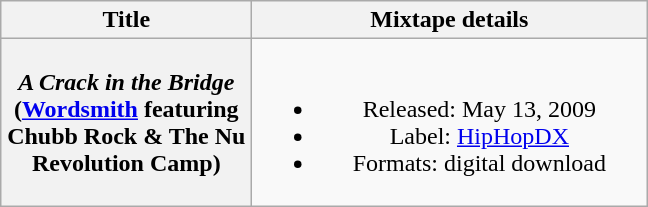<table class="wikitable plainrowheaders" style="text-align:center;">
<tr>
<th scope="col" style="width:10em;">Title</th>
<th scope="col" style="width:16em;">Mixtape details</th>
</tr>
<tr>
<th scope="row"><em>A Crack in the Bridge</em><br><span>(<a href='#'>Wordsmith</a> featuring Chubb Rock & The Nu Revolution Camp)</span></th>
<td><br><ul><li>Released: May 13, 2009</li><li>Label: <a href='#'>HipHopDX</a></li><li>Formats: digital download</li></ul></td>
</tr>
</table>
